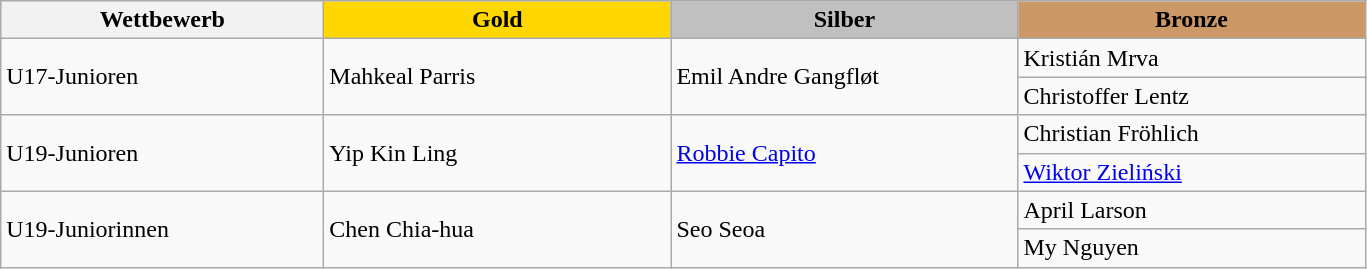<table class="wikitable sortable">
<tr>
<th style="width:13em">Wettbewerb</th>
<th style="background:gold; width:14em;">Gold</th>
<th style="background:silver; width:14em;">Silber</th>
<th style="background:#CC9966; width:14em;">Bronze</th>
</tr>
<tr>
<td rowspan="2">U17-Junioren</td>
<td rowspan="2"> Mahkeal Parris</td>
<td rowspan="2"> Emil Andre Gangfløt</td>
<td> Kristián Mrva</td>
</tr>
<tr>
<td> Christoffer Lentz</td>
</tr>
<tr>
<td rowspan="2">U19-Junioren</td>
<td rowspan="2"> Yip Kin Ling</td>
<td rowspan="2"> <a href='#'>Robbie Capito</a></td>
<td> Christian Fröhlich</td>
</tr>
<tr>
<td> <a href='#'>Wiktor Zieliński</a></td>
</tr>
<tr>
<td rowspan="2">U19-Juniorinnen</td>
<td rowspan="2"> Chen Chia-hua</td>
<td rowspan="2"> Seo Seoa</td>
<td> April Larson</td>
</tr>
<tr>
<td> My Nguyen</td>
</tr>
</table>
